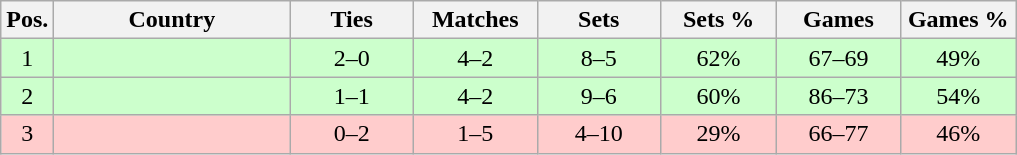<table class="wikitable nowrap" style=text-align:center>
<tr>
<th>Pos.</th>
<th width=150>Country</th>
<th width=75>Ties</th>
<th width=75>Matches</th>
<th width=75>Sets</th>
<th width=70>Sets %</th>
<th width=75>Games</th>
<th width=70>Games %</th>
</tr>
<tr bgcolor=ccffcc>
<td>1</td>
<td align=left></td>
<td>2–0</td>
<td>4–2</td>
<td>8–5</td>
<td>62%</td>
<td>67–69</td>
<td>49%</td>
</tr>
<tr bgcolor=ccffcc>
<td>2</td>
<td align=left></td>
<td>1–1</td>
<td>4–2</td>
<td>9–6</td>
<td>60%</td>
<td>86–73</td>
<td>54%</td>
</tr>
<tr bgcolor=ffcccc>
<td>3</td>
<td align=left></td>
<td>0–2</td>
<td>1–5</td>
<td>4–10</td>
<td>29%</td>
<td>66–77</td>
<td>46%</td>
</tr>
</table>
